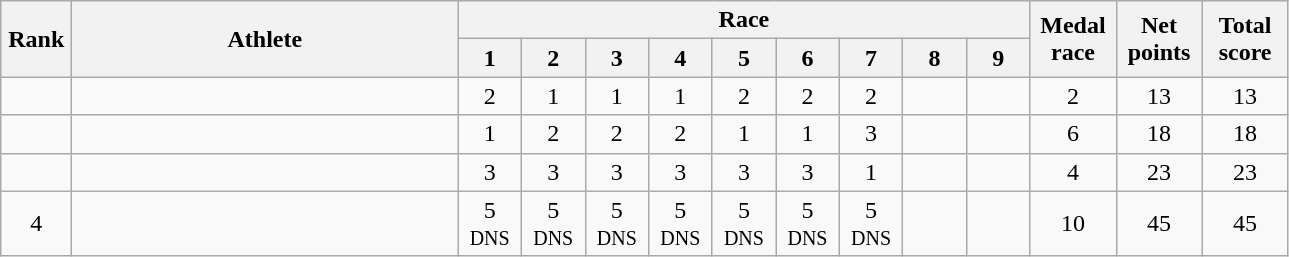<table | class="wikitable Sortable" style="text-align:center">
<tr>
<th rowspan="2" width=40>Rank</th>
<th rowspan="2" width=250>Athlete</th>
<th colspan="9">Race</th>
<th rowspan="2" width=50>Medal race</th>
<th rowspan="2" width=50>Net points</th>
<th rowspan="2" width=50>Total score</th>
</tr>
<tr>
<th width=35>1</th>
<th width=35>2</th>
<th width=35>3</th>
<th width=35>4</th>
<th width=35>5</th>
<th width=35>6</th>
<th width=35>7</th>
<th width=35>8</th>
<th width=35>9</th>
</tr>
<tr>
<td></td>
<td align=left> </td>
<td>2</td>
<td>1</td>
<td>1</td>
<td>1</td>
<td>2</td>
<td>2</td>
<td>2</td>
<td></td>
<td></td>
<td>2</td>
<td>13</td>
<td>13</td>
</tr>
<tr>
<td></td>
<td align=left> </td>
<td>1</td>
<td>2</td>
<td>2</td>
<td>2</td>
<td>1</td>
<td>1</td>
<td>3</td>
<td></td>
<td></td>
<td>6</td>
<td>18</td>
<td>18</td>
</tr>
<tr>
<td></td>
<td align=left> </td>
<td>3</td>
<td>3</td>
<td>3</td>
<td>3</td>
<td>3</td>
<td>3</td>
<td>1</td>
<td></td>
<td></td>
<td>4</td>
<td>23</td>
<td>23</td>
</tr>
<tr>
<td>4</td>
<td align=left> </td>
<td>5<br><small>DNS</small></td>
<td>5<br><small>DNS</small></td>
<td>5<br><small>DNS</small></td>
<td>5<br><small>DNS</small></td>
<td>5<br><small>DNS</small></td>
<td>5<br><small>DNS</small></td>
<td>5<br><small>DNS</small></td>
<td></td>
<td></td>
<td>10</td>
<td>45</td>
<td>45</td>
</tr>
</table>
